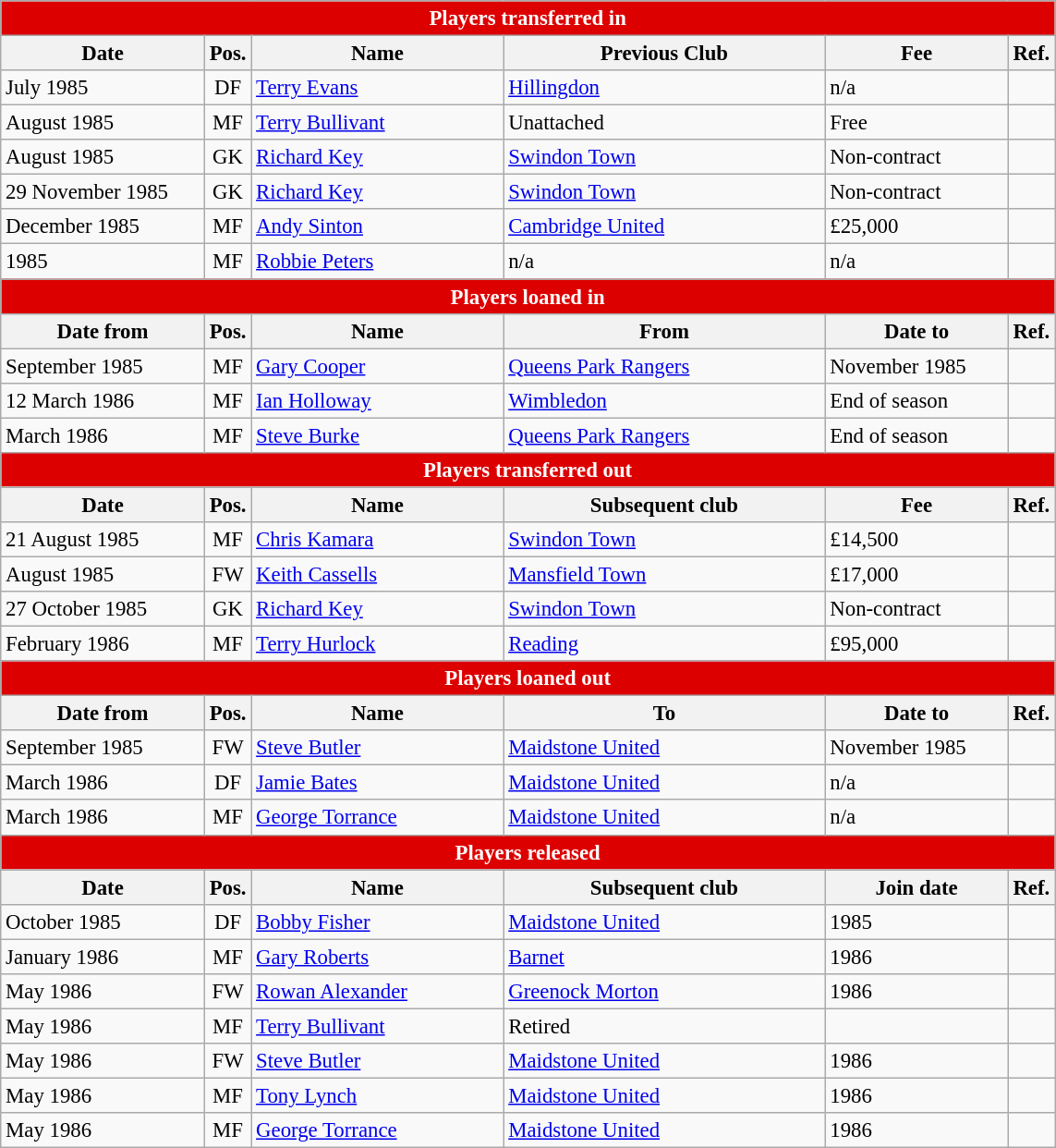<table class="wikitable" style="font-size:95%;" cellpadding="1">
<tr>
<th colspan="6" style="background:#d00; color:white; text-align:center;">Players transferred in</th>
</tr>
<tr>
<th style="width:140px;">Date</th>
<th style="width:25px;">Pos.</th>
<th style="width:175px;">Name</th>
<th style="width:225px;">Previous Club</th>
<th style="width:125px;">Fee</th>
<th style="width:25px;">Ref.</th>
</tr>
<tr>
<td>July 1985</td>
<td style="text-align:center;">DF</td>
<td> <a href='#'>Terry Evans</a></td>
<td> <a href='#'>Hillingdon</a></td>
<td>n/a</td>
<td></td>
</tr>
<tr>
<td>August 1985</td>
<td style="text-align:center;">MF</td>
<td> <a href='#'>Terry Bullivant</a></td>
<td>Unattached</td>
<td>Free</td>
<td></td>
</tr>
<tr>
<td>August 1985</td>
<td style="text-align:center;">GK</td>
<td> <a href='#'>Richard Key</a></td>
<td> <a href='#'>Swindon Town</a></td>
<td>Non-contract</td>
<td></td>
</tr>
<tr>
<td>29 November 1985</td>
<td style="text-align:center;">GK</td>
<td> <a href='#'>Richard Key</a></td>
<td> <a href='#'>Swindon Town</a></td>
<td>Non-contract</td>
<td></td>
</tr>
<tr>
<td>December 1985</td>
<td style="text-align:center;">MF</td>
<td> <a href='#'>Andy Sinton</a></td>
<td> <a href='#'>Cambridge United</a></td>
<td>£25,000</td>
<td></td>
</tr>
<tr>
<td>1985</td>
<td style="text-align:center;">MF</td>
<td> <a href='#'>Robbie Peters</a></td>
<td>n/a</td>
<td>n/a</td>
<td></td>
</tr>
<tr>
<th colspan="6" style="background:#d00; color:white; text-align:center;">Players loaned in</th>
</tr>
<tr>
<th>Date from</th>
<th>Pos.</th>
<th>Name</th>
<th>From</th>
<th>Date to</th>
<th>Ref.</th>
</tr>
<tr>
<td>September 1985</td>
<td style="text-align:center;">MF</td>
<td> <a href='#'>Gary Cooper</a></td>
<td> <a href='#'>Queens Park Rangers</a></td>
<td>November 1985</td>
<td></td>
</tr>
<tr>
<td>12 March 1986</td>
<td style="text-align:center;">MF</td>
<td> <a href='#'>Ian Holloway</a></td>
<td> <a href='#'>Wimbledon</a></td>
<td>End of season</td>
<td></td>
</tr>
<tr>
<td>March 1986</td>
<td style="text-align:center;">MF</td>
<td> <a href='#'>Steve Burke</a></td>
<td> <a href='#'>Queens Park Rangers</a></td>
<td>End of season</td>
<td></td>
</tr>
<tr>
<th colspan="6" style="background:#d00; color:white; text-align:center;">Players transferred out</th>
</tr>
<tr>
<th>Date</th>
<th>Pos.</th>
<th>Name</th>
<th>Subsequent club</th>
<th>Fee</th>
<th>Ref.</th>
</tr>
<tr>
<td>21 August 1985</td>
<td style="text-align:center;">MF</td>
<td> <a href='#'>Chris Kamara</a></td>
<td> <a href='#'>Swindon Town</a></td>
<td>£14,500</td>
<td></td>
</tr>
<tr>
<td>August 1985</td>
<td style="text-align:center;">FW</td>
<td> <a href='#'>Keith Cassells</a></td>
<td> <a href='#'>Mansfield Town</a></td>
<td>£17,000</td>
<td></td>
</tr>
<tr>
<td>27 October 1985</td>
<td style="text-align:center;">GK</td>
<td> <a href='#'>Richard Key</a></td>
<td> <a href='#'>Swindon Town</a></td>
<td>Non-contract</td>
<td></td>
</tr>
<tr>
<td>February 1986</td>
<td style="text-align:center;">MF</td>
<td> <a href='#'>Terry Hurlock</a></td>
<td> <a href='#'>Reading</a></td>
<td>£95,000</td>
<td></td>
</tr>
<tr>
<th colspan="6" style="background:#d00; color:white; text-align:center;">Players loaned out</th>
</tr>
<tr>
<th>Date from</th>
<th>Pos.</th>
<th>Name</th>
<th>To</th>
<th>Date to</th>
<th>Ref.</th>
</tr>
<tr>
<td>September 1985</td>
<td style="text-align:center;">FW</td>
<td> <a href='#'>Steve Butler</a></td>
<td> <a href='#'>Maidstone United</a></td>
<td>November 1985</td>
<td></td>
</tr>
<tr>
<td>March 1986</td>
<td style="text-align:center;">DF</td>
<td> <a href='#'>Jamie Bates</a></td>
<td> <a href='#'>Maidstone United</a></td>
<td>n/a</td>
<td></td>
</tr>
<tr>
<td>March 1986</td>
<td style="text-align:center;">MF</td>
<td> <a href='#'>George Torrance</a></td>
<td> <a href='#'>Maidstone United</a></td>
<td>n/a</td>
<td></td>
</tr>
<tr>
<th colspan="6" style="background:#d00; color:white; text-align:center;">Players released</th>
</tr>
<tr>
<th>Date</th>
<th>Pos.</th>
<th>Name</th>
<th>Subsequent club</th>
<th>Join date</th>
<th>Ref.</th>
</tr>
<tr>
<td>October 1985</td>
<td style="text-align:center;">DF</td>
<td> <a href='#'>Bobby Fisher</a></td>
<td> <a href='#'>Maidstone United</a></td>
<td>1985</td>
<td></td>
</tr>
<tr>
<td>January 1986</td>
<td style="text-align:center;">MF</td>
<td> <a href='#'>Gary Roberts</a></td>
<td> <a href='#'>Barnet</a></td>
<td>1986</td>
<td></td>
</tr>
<tr>
<td>May 1986</td>
<td style="text-align:center;">FW</td>
<td> <a href='#'>Rowan Alexander</a></td>
<td> <a href='#'>Greenock Morton</a></td>
<td>1986</td>
<td></td>
</tr>
<tr>
<td>May 1986</td>
<td style="text-align:center;">MF</td>
<td> <a href='#'>Terry Bullivant</a></td>
<td>Retired</td>
<td></td>
<td></td>
</tr>
<tr>
<td>May 1986</td>
<td style="text-align:center;">FW</td>
<td> <a href='#'>Steve Butler</a></td>
<td> <a href='#'>Maidstone United</a></td>
<td>1986</td>
<td></td>
</tr>
<tr>
<td>May 1986</td>
<td style="text-align:center;">MF</td>
<td> <a href='#'>Tony Lynch</a></td>
<td> <a href='#'>Maidstone United</a></td>
<td>1986</td>
<td></td>
</tr>
<tr>
<td>May 1986</td>
<td style="text-align:center;">MF</td>
<td> <a href='#'>George Torrance</a></td>
<td> <a href='#'>Maidstone United</a></td>
<td>1986</td>
<td></td>
</tr>
</table>
